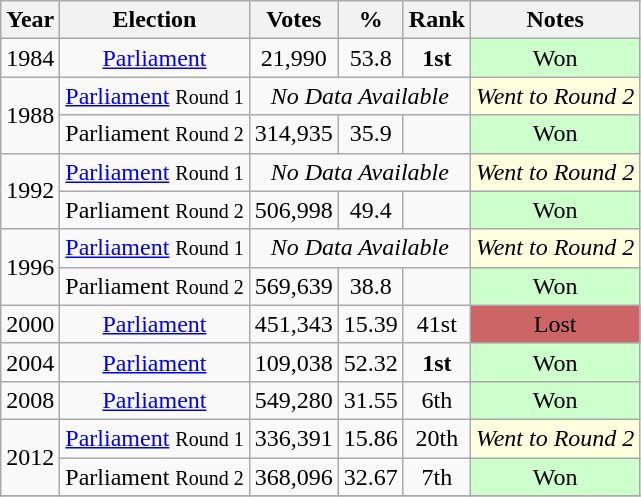<table class="wikitable" style="text-align:center;">
<tr>
<th>Year</th>
<th>Election</th>
<th>Votes</th>
<th>%</th>
<th>Rank</th>
<th>Notes</th>
</tr>
<tr>
<td>1984</td>
<td><a href='#'>Parliament</a></td>
<td>21,990</td>
<td>53.8</td>
<td><strong>1st</strong></td>
<td style="background-color:#CCFFCC">Won</td>
</tr>
<tr>
<td rowspan="2">1988</td>
<td><a href='#'>Parliament</a> <small>Round 1</small></td>
<td colspan=3><em>No Data Available</em></td>
<td style="background-color:#FFFFE0"><em>Went to Round 2</em></td>
</tr>
<tr>
<td>Parliament <small>Round 2</small></td>
<td>314,935</td>
<td>35.9</td>
<td></td>
<td style="background-color:#CCFFCC">Won</td>
</tr>
<tr>
<td rowspan="2">1992</td>
<td><a href='#'>Parliament</a> <small>Round 1</small></td>
<td colspan=3><em>No Data Available</em></td>
<td style="background-color:#FFFFE0"><em>Went to Round 2</em></td>
</tr>
<tr>
<td>Parliament <small>Round 2</small></td>
<td> 506,998</td>
<td> 49.4</td>
<td></td>
<td style="background-color:#CCFFCC">Won</td>
</tr>
<tr>
<td rowspan="2">1996</td>
<td><a href='#'>Parliament</a> <small>Round 1</small></td>
<td colspan=3><em>No Data Available</em></td>
<td style="background-color:#FFFFE0"><em>Went to Round 2</em></td>
</tr>
<tr>
<td>Parliament <small>Round 2</small></td>
<td> 569,639</td>
<td> 38.8</td>
<td></td>
<td style="background-color:#CCFFCC">Won</td>
</tr>
<tr>
<td>2000</td>
<td><a href='#'>Parliament</a></td>
<td> 451,343</td>
<td> 15.39</td>
<td>41st</td>
<td style="background-color:#C66">Lost</td>
</tr>
<tr>
<td>2004</td>
<td><a href='#'>Parliament</a></td>
<td>109,038</td>
<td>52.32</td>
<td><strong>1st</strong></td>
<td style="background-color:#CCFFCC">Won</td>
</tr>
<tr>
<td>2008</td>
<td><a href='#'>Parliament</a></td>
<td> 549,280</td>
<td> 31.55</td>
<td>6th</td>
<td style="background-color:#CCFFCC">Won</td>
</tr>
<tr>
<td rowspan="2">2012</td>
<td><a href='#'>Parliament</a> <small>Round 1</small></td>
<td> 336,391</td>
<td> 15.86</td>
<td>20th</td>
<td style="background-color:#FFFFE0"><em>Went to Round 2</em></td>
</tr>
<tr>
<td>Parliament <small>Round 2</small></td>
<td> 368,096</td>
<td> 32.67</td>
<td>7th</td>
<td style="background-color:#CCFFCC">Won</td>
</tr>
<tr>
</tr>
</table>
